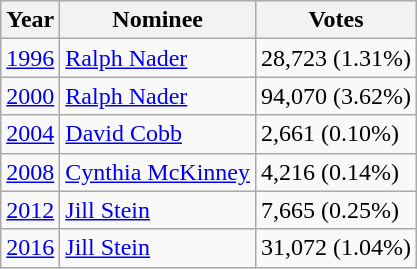<table class="wikitable">
<tr>
<th>Year</th>
<th>Nominee</th>
<th>Votes</th>
</tr>
<tr>
<td><a href='#'>1996</a></td>
<td><a href='#'>Ralph Nader</a></td>
<td>28,723 (1.31%)</td>
</tr>
<tr>
<td><a href='#'>2000</a></td>
<td><a href='#'>Ralph Nader</a></td>
<td>94,070 (3.62%)</td>
</tr>
<tr>
<td><a href='#'>2004</a></td>
<td><a href='#'>David Cobb</a></td>
<td>2,661 (0.10%)</td>
</tr>
<tr>
<td><a href='#'>2008</a></td>
<td><a href='#'>Cynthia McKinney</a></td>
<td>4,216 (0.14%)</td>
</tr>
<tr>
<td><a href='#'>2012</a></td>
<td><a href='#'>Jill Stein</a></td>
<td>7,665 (0.25%)</td>
</tr>
<tr>
<td><a href='#'>2016</a></td>
<td><a href='#'>Jill Stein</a></td>
<td>31,072 (1.04%)</td>
</tr>
</table>
